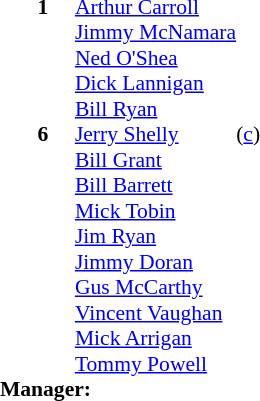<table style="font-size:90%; margin:0.2em auto;" cellspacing="0" cellpadding="0">
<tr>
<th width="25"></th>
<th width="25"></th>
</tr>
<tr>
<td></td>
<td><strong>1</strong></td>
<td><a href='#'>Arthur Carroll</a></td>
</tr>
<tr>
<td></td>
<td><strong> </strong></td>
<td><a href='#'>Jimmy McNamara</a></td>
</tr>
<tr>
<td></td>
<td><strong> </strong></td>
<td><a href='#'>Ned O'Shea</a></td>
</tr>
<tr>
<td></td>
<td><strong> </strong></td>
<td><a href='#'>Dick Lannigan</a></td>
</tr>
<tr>
<td></td>
<td><strong> </strong></td>
<td><a href='#'>Bill Ryan</a></td>
<td></td>
<td></td>
</tr>
<tr>
<td></td>
<td><strong>6</strong></td>
<td><a href='#'>Jerry Shelly</a></td>
<td></td>
<td>(<a href='#'>c</a>)</td>
</tr>
<tr>
<td></td>
<td><strong> </strong></td>
<td><a href='#'>Bill Grant</a></td>
<td></td>
<td></td>
</tr>
<tr>
<td></td>
<td><strong> </strong></td>
<td><a href='#'>Bill Barrett</a></td>
<td></td>
<td></td>
</tr>
<tr>
<td></td>
<td><strong> </strong></td>
<td><a href='#'>Mick Tobin</a></td>
<td></td>
<td></td>
</tr>
<tr>
<td></td>
<td><strong> </strong></td>
<td><a href='#'>Jim Ryan</a></td>
<td></td>
<td></td>
</tr>
<tr>
<td></td>
<td><strong> </strong></td>
<td><a href='#'>Jimmy Doran</a></td>
<td></td>
<td></td>
</tr>
<tr>
<td></td>
<td><strong> </strong></td>
<td><a href='#'>Gus McCarthy</a></td>
<td></td>
<td></td>
</tr>
<tr>
<td></td>
<td><strong> </strong></td>
<td><a href='#'>Vincent Vaughan</a></td>
<td></td>
<td></td>
</tr>
<tr>
<td></td>
<td><strong> </strong></td>
<td><a href='#'>Mick Arrigan</a></td>
<td></td>
<td></td>
</tr>
<tr>
<td></td>
<td><strong> </strong></td>
<td><a href='#'>Tommy Powell</a></td>
<td></td>
<td></td>
</tr>
<tr>
<td colspan=3><strong>Manager:</strong></td>
</tr>
</table>
